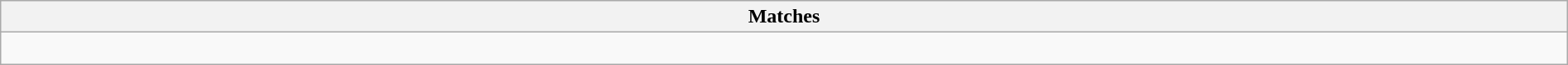<table class="wikitable collapsible collapsed" style="width:100%;">
<tr>
<th>Matches</th>
</tr>
<tr>
<td><br></td>
</tr>
</table>
